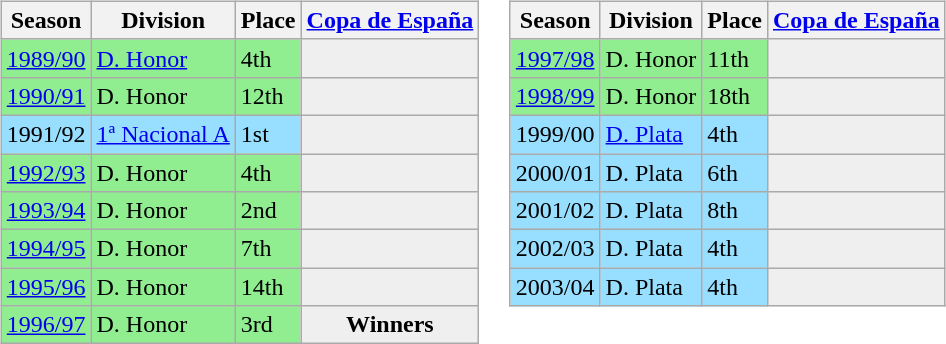<table>
<tr>
<td valign="top" width=0%><br><table class="wikitable">
<tr style="background:#f0f6fa;">
<th><strong>Season</strong></th>
<th><strong>Division</strong></th>
<th><strong>Place</strong></th>
<th><strong><a href='#'>Copa de España</a></strong></th>
</tr>
<tr>
<td style="background:#90EE90;"><a href='#'>1989/90</a></td>
<td style="background:#90EE90;"><a href='#'>D. Honor</a></td>
<td style="background:#90EE90;">4th</td>
<th style="background:#efefef;"></th>
</tr>
<tr>
<td style="background:#90EE90;"><a href='#'>1990/91</a></td>
<td style="background:#90EE90;">D. Honor</td>
<td style="background:#90EE90;">12th</td>
<th style="background:#efefef;"></th>
</tr>
<tr>
<td style="background:#97DEFF;">1991/92</td>
<td style="background:#97DEFF;"><a href='#'>1ª Nacional A</a></td>
<td style="background:#97DEFF;">1st</td>
<th style="background:#efefef;"></th>
</tr>
<tr>
<td style="background:#90EE90;"><a href='#'>1992/93</a></td>
<td style="background:#90EE90;">D. Honor</td>
<td style="background:#90EE90;">4th</td>
<th style="background:#efefef;"></th>
</tr>
<tr>
<td style="background:#90EE90;"><a href='#'>1993/94</a></td>
<td style="background:#90EE90;">D. Honor</td>
<td style="background:#90EE90;">2nd</td>
<th style="background:#efefef;"></th>
</tr>
<tr>
<td style="background:#90EE90;"><a href='#'>1994/95</a></td>
<td style="background:#90EE90;">D. Honor</td>
<td style="background:#90EE90;">7th</td>
<th style="background:#efefef;"></th>
</tr>
<tr>
<td style="background:#90EE90;"><a href='#'>1995/96</a></td>
<td style="background:#90EE90;">D. Honor</td>
<td style="background:#90EE90;">14th</td>
<th style="background:#efefef;"></th>
</tr>
<tr>
<td style="background:#90EE90;"><a href='#'>1996/97</a></td>
<td style="background:#90EE90;">D. Honor</td>
<td style="background:#90EE90;">3rd</td>
<th style="background:#efefef;"><strong>Winners</strong></th>
</tr>
</table>
</td>
<td valign="top" width=0%><br><table class="wikitable">
<tr style="background:#f0f6fa;">
<th><strong>Season</strong></th>
<th><strong>Division</strong></th>
<th><strong>Place</strong></th>
<th><strong><a href='#'>Copa de España</a></strong></th>
</tr>
<tr>
<td style="background:#90EE90;"><a href='#'>1997/98</a></td>
<td style="background:#90EE90;">D. Honor</td>
<td style="background:#90EE90;">11th</td>
<th style="background:#efefef;"></th>
</tr>
<tr>
<td style="background:#90EE90;"><a href='#'>1998/99</a></td>
<td style="background:#90EE90;">D. Honor</td>
<td style="background:#90EE90;">18th</td>
<th style="background:#efefef;"></th>
</tr>
<tr>
<td style="background:#97DEFF;">1999/00</td>
<td style="background:#97DEFF;"><a href='#'>D. Plata</a></td>
<td style="background:#97DEFF;">4th</td>
<th style="background:#efefef;"></th>
</tr>
<tr>
<td style="background:#97DEFF;">2000/01</td>
<td style="background:#97DEFF;">D. Plata</td>
<td style="background:#97DEFF;">6th</td>
<th style="background:#efefef;"></th>
</tr>
<tr>
<td style="background:#97DEFF;">2001/02</td>
<td style="background:#97DEFF;">D. Plata</td>
<td style="background:#97DEFF;">8th</td>
<th style="background:#efefef;"></th>
</tr>
<tr>
<td style="background:#97DEFF;">2002/03</td>
<td style="background:#97DEFF;">D. Plata</td>
<td style="background:#97DEFF;">4th</td>
<th style="background:#efefef;"></th>
</tr>
<tr>
<td style="background:#97DEFF;">2003/04</td>
<td style="background:#97DEFF;">D. Plata</td>
<td style="background:#97DEFF;">4th</td>
<th style="background:#efefef;"></th>
</tr>
</table>
</td>
</tr>
</table>
